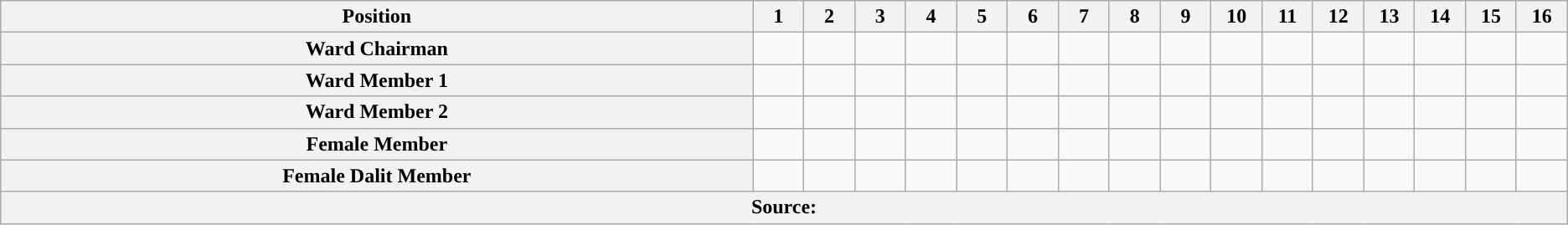<table class="wikitable">
<tr>
<th style="width:500pt;">Position</th>
<th width="3.25%">1</th>
<th width="3.25%">2</th>
<th width="3.25%">3</th>
<th width="3.25%">4</th>
<th width="3.25%">5</th>
<th width="3.25%">6</th>
<th width="3.25%">7</th>
<th width="3.25%">8</th>
<th width="3.25%">9</th>
<th width="3.25%">10</th>
<th width="3.25%">11</th>
<th width="3.25%">12</th>
<th width="3.25%">13</th>
<th width="3.25%">14</th>
<th width="3.25%">15</th>
<th width="3.25%">16</th>
</tr>
<tr>
<th>Ward Chairman</th>
<td style="background-color:"></td>
<td style="background-color:"></td>
<td style="background-color:"></td>
<td style="background-color:"></td>
<td style="background-color:"></td>
<td style="background-color:"></td>
<td style="background-color:"></td>
<td style="background-color:"></td>
<td style="background-color:"></td>
<td style="background-color:"></td>
<td style="background-color:"></td>
<td style="background-color:"></td>
<td style="background-color:"></td>
<td style="background-color:"></td>
<td style="background-color:"></td>
<td style="background-color:"></td>
</tr>
<tr>
<th>Ward Member 1</th>
<td style="background-color:"></td>
<td style="background-color:"></td>
<td style="background-color:"></td>
<td style="background-color:"></td>
<td style="background-color:"></td>
<td style="background-color:"></td>
<td style="background-color:"></td>
<td style="background-color:"></td>
<td style="background-color:"></td>
<td style="background-color:"></td>
<td style="background-color:"></td>
<td style="background-color:"></td>
<td style="background-color:"></td>
<td style="background-color:"></td>
<td style="background-color:"></td>
<td style="background-color:"></td>
</tr>
<tr>
<th>Ward Member 2</th>
<td style="background-color:"></td>
<td style="background-color:"></td>
<td style="background-color:"></td>
<td style="background-color:"></td>
<td style="background-color:"></td>
<td style="background-color:"></td>
<td style="background-color:"></td>
<td style="background-color:"></td>
<td style="background-color:"></td>
<td style="background-color:"></td>
<td style="background-color:"></td>
<td style="background-color:"></td>
<td style="background-color:"></td>
<td style="background-color:"></td>
<td style="background-color:"></td>
<td style="background-color:"></td>
</tr>
<tr>
<th>Female Member</th>
<td style="background-color:"></td>
<td style="background-color:"></td>
<td style="background-color:"></td>
<td style="background-color:"></td>
<td style="background-color:"></td>
<td style="background-color:"></td>
<td style="background-color:"></td>
<td style="background-color:"></td>
<td style="background-color:"></td>
<td style="background-color:"></td>
<td style="background-color:"></td>
<td style="background-color:"></td>
<td style="background-color:"></td>
<td style="background-color:"></td>
<td style="background-color:"></td>
<td style="background-color:"></td>
</tr>
<tr>
<th>Female Dalit Member</th>
<td style="background-color:"></td>
<td style="background-color:"></td>
<td style="background-color:"></td>
<td style="background-color:"></td>
<td style="background-color:"></td>
<td style="background-color:"></td>
<td style="background-color:"></td>
<td style="background-color:"></td>
<td style="background-color:"></td>
<td style="background-color:"></td>
<td style="background-color:"></td>
<td style="background-color:"></td>
<td style="background-color:"></td>
<td style="background-color:"></td>
<td style="background-color:"></td>
<td style="background-color:"></td>
</tr>
<tr>
<th colspan="17">Source: </th>
</tr>
</table>
